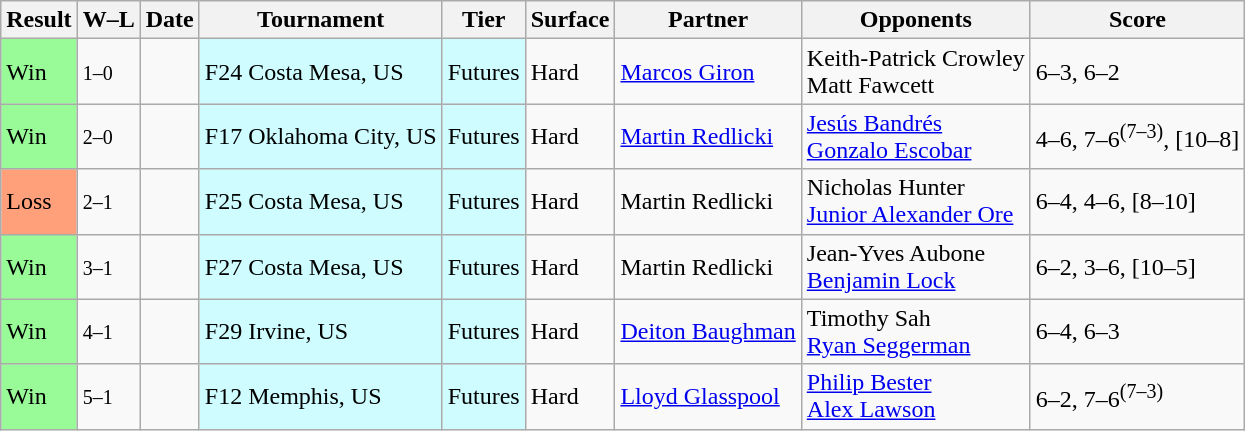<table class="sortable wikitable">
<tr>
<th>Result</th>
<th class="unsortable">W–L</th>
<th>Date</th>
<th>Tournament</th>
<th>Tier</th>
<th>Surface</th>
<th>Partner</th>
<th>Opponents</th>
<th class="unsortable">Score</th>
</tr>
<tr>
<td bgcolor=98fb98>Win</td>
<td><small>1–0</small></td>
<td></td>
<td bgcolor=cffcff>F24 Costa Mesa, US</td>
<td bgcolor=cffcff>Futures</td>
<td>Hard</td>
<td> <a href='#'>Marcos Giron</a></td>
<td> Keith-Patrick Crowley<br> Matt Fawcett</td>
<td>6–3, 6–2</td>
</tr>
<tr>
<td bgcolor=98fb98>Win</td>
<td><small>2–0</small></td>
<td></td>
<td bgcolor=cffcff>F17 Oklahoma City, US</td>
<td bgcolor=cffcff>Futures</td>
<td>Hard</td>
<td> <a href='#'>Martin Redlicki</a></td>
<td> <a href='#'>Jesús Bandrés</a><br> <a href='#'>Gonzalo Escobar</a></td>
<td>4–6, 7–6<sup>(7–3)</sup>, [10–8]</td>
</tr>
<tr>
<td bgcolor=ffa07a>Loss</td>
<td><small>2–1</small></td>
<td></td>
<td bgcolor=cffcff>F25 Costa Mesa, US</td>
<td bgcolor=cffcff>Futures</td>
<td>Hard</td>
<td> Martin Redlicki</td>
<td> Nicholas Hunter<br> <a href='#'>Junior Alexander Ore</a></td>
<td>6–4, 4–6, [8–10]</td>
</tr>
<tr>
<td bgcolor=98fb98>Win</td>
<td><small>3–1</small></td>
<td></td>
<td bgcolor=cffcff>F27 Costa Mesa, US</td>
<td bgcolor=cffcff>Futures</td>
<td>Hard</td>
<td> Martin Redlicki</td>
<td> Jean-Yves Aubone<br> <a href='#'>Benjamin Lock</a></td>
<td>6–2, 3–6, [10–5]</td>
</tr>
<tr>
<td bgcolor=98fb98>Win</td>
<td><small>4–1</small></td>
<td></td>
<td bgcolor=cffcff>F29 Irvine, US</td>
<td bgcolor=cffcff>Futures</td>
<td>Hard</td>
<td> <a href='#'>Deiton Baughman</a></td>
<td> Timothy Sah<br> <a href='#'>Ryan Seggerman</a></td>
<td>6–4, 6–3</td>
</tr>
<tr>
<td bgcolor=98fb98>Win</td>
<td><small>5–1</small></td>
<td></td>
<td bgcolor=cffcff>F12 Memphis, US</td>
<td bgcolor=cffcff>Futures</td>
<td>Hard</td>
<td> <a href='#'>Lloyd Glasspool</a></td>
<td> <a href='#'>Philip Bester</a><br> <a href='#'>Alex Lawson</a></td>
<td>6–2, 7–6<sup>(7–3)</sup></td>
</tr>
</table>
